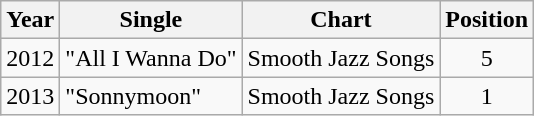<table class="wikitable">
<tr>
<th>Year</th>
<th>Single</th>
<th>Chart</th>
<th>Position</th>
</tr>
<tr>
<td>2012</td>
<td>"All I Wanna Do"</td>
<td>Smooth Jazz Songs</td>
<td align="center">5</td>
</tr>
<tr>
<td>2013</td>
<td>"Sonnymoon"</td>
<td>Smooth Jazz Songs</td>
<td align="center">1</td>
</tr>
</table>
